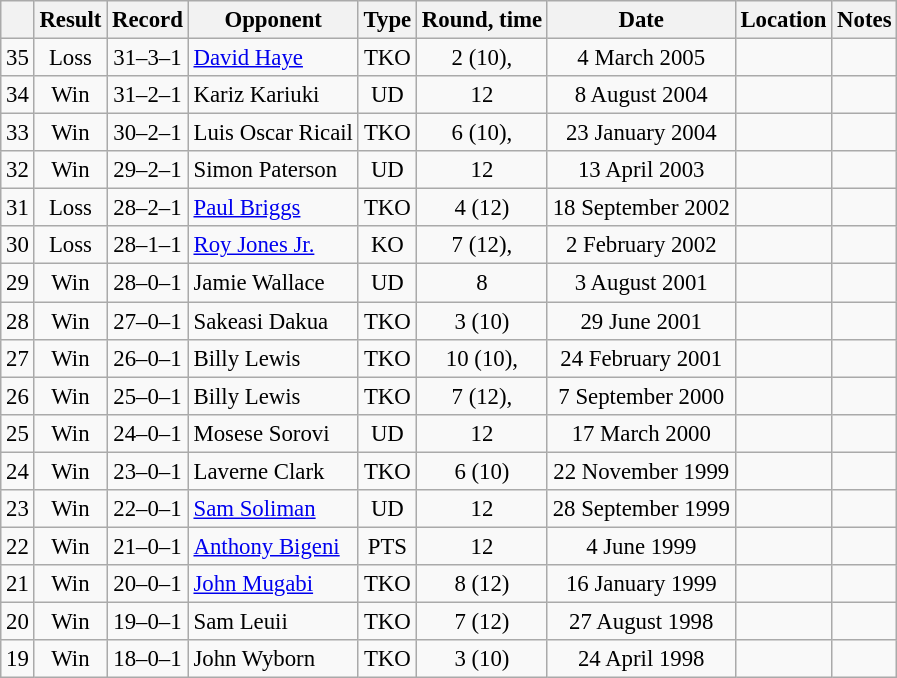<table class="wikitable" style="text-align:center; font-size:95%">
<tr>
<th></th>
<th>Result</th>
<th>Record</th>
<th>Opponent</th>
<th>Type</th>
<th>Round, time</th>
<th>Date</th>
<th>Location</th>
<th>Notes</th>
</tr>
<tr>
<td>35</td>
<td>Loss</td>
<td>31–3–1</td>
<td style="text-align:left;"> <a href='#'>David Haye</a></td>
<td>TKO</td>
<td>2 (10), </td>
<td>4 March 2005</td>
<td style="text-align:left;"></td>
<td align=left></td>
</tr>
<tr>
<td>34</td>
<td>Win</td>
<td>31–2–1</td>
<td style="text-align:left;"> Kariz Kariuki</td>
<td>UD</td>
<td>12</td>
<td>8 August 2004</td>
<td style="text-align:left;"></td>
<td align=left></td>
</tr>
<tr>
<td>33</td>
<td>Win</td>
<td>30–2–1</td>
<td style="text-align:left;"> Luis Oscar Ricail</td>
<td>TKO</td>
<td>6 (10), </td>
<td>23 January 2004</td>
<td style="text-align:left;"></td>
<td align=left></td>
</tr>
<tr>
<td>32</td>
<td>Win</td>
<td>29–2–1</td>
<td style="text-align:left;">  Simon Paterson</td>
<td>UD</td>
<td>12</td>
<td>13 April 2003</td>
<td align=left></td>
<td align=left></td>
</tr>
<tr>
<td>31</td>
<td>Loss</td>
<td>28–2–1</td>
<td align=left> <a href='#'>Paul Briggs</a></td>
<td>TKO</td>
<td>4 (12)</td>
<td>18 September 2002</td>
<td align=left></td>
<td align=left></td>
</tr>
<tr>
<td>30</td>
<td>Loss</td>
<td>28–1–1</td>
<td style="text-align:left;"> <a href='#'>Roy Jones Jr.</a></td>
<td>KO</td>
<td>7 (12), </td>
<td>2 February 2002</td>
<td style="text-align:left;"> </td>
<td style="text-align:left;"></td>
</tr>
<tr>
<td>29</td>
<td>Win</td>
<td>28–0–1</td>
<td style="text-align:left;"> Jamie Wallace</td>
<td>UD</td>
<td>8</td>
<td>3 August 2001</td>
<td align=left></td>
</tr>
<tr>
<td>28</td>
<td>Win</td>
<td>27–0–1</td>
<td style="text-align:left;"> Sakeasi Dakua</td>
<td>TKO</td>
<td>3 (10)</td>
<td>29 June 2001</td>
<td align=left></td>
<td align=left></td>
</tr>
<tr>
<td>27</td>
<td>Win</td>
<td>26–0–1</td>
<td style="text-align:left;"> Billy Lewis</td>
<td>TKO</td>
<td>10 (10), </td>
<td>24 February 2001</td>
<td align=left> </td>
<td align=left></td>
</tr>
<tr>
<td>26</td>
<td>Win</td>
<td>25–0–1</td>
<td style="text-align:left;"> Billy Lewis</td>
<td>TKO</td>
<td>7 (12), </td>
<td>7 September 2000</td>
<td align=left> </td>
<td align=left></td>
</tr>
<tr>
<td>25</td>
<td>Win</td>
<td>24–0–1</td>
<td style="text-align:left;"> Mosese Sorovi</td>
<td>UD</td>
<td>12</td>
<td>17 March 2000</td>
<td align=left> </td>
<td align=left></td>
</tr>
<tr>
<td>24</td>
<td>Win</td>
<td>23–0–1</td>
<td style="text-align:left;"> Laverne Clark</td>
<td>TKO</td>
<td>6 (10)</td>
<td>22 November 1999</td>
<td align=left> </td>
<td align=left></td>
</tr>
<tr>
<td>23</td>
<td>Win</td>
<td>22–0–1</td>
<td style="text-align:left;"> <a href='#'>Sam Soliman</a></td>
<td>UD</td>
<td>12</td>
<td>28 September 1999</td>
<td align=left></td>
<td align=left></td>
</tr>
<tr>
<td>22</td>
<td>Win</td>
<td>21–0–1</td>
<td style="text-align:left;"> <a href='#'>Anthony Bigeni</a></td>
<td>PTS</td>
<td>12</td>
<td>4 June 1999</td>
<td align=left></td>
<td align=left></td>
</tr>
<tr>
<td>21</td>
<td>Win</td>
<td>20–0–1</td>
<td style="text-align:left;"> <a href='#'>John Mugabi</a></td>
<td>TKO</td>
<td>8 (12)</td>
<td>16 January 1999</td>
<td align=left></td>
<td align=left></td>
</tr>
<tr>
<td>20</td>
<td>Win</td>
<td>19–0–1</td>
<td style="text-align:left;"> Sam Leuii</td>
<td>TKO</td>
<td>7 (12)</td>
<td>27 August 1998</td>
<td align=left></td>
<td align=left></td>
</tr>
<tr>
<td>19</td>
<td>Win</td>
<td>18–0–1</td>
<td style="text-align:left;"> John Wyborn</td>
<td>TKO</td>
<td>3 (10)</td>
<td>24 April 1998</td>
<td align=left></td>
<td align=left></td>
</tr>
</table>
